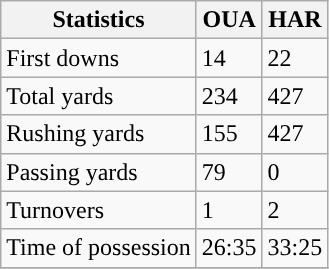<table class="wikitable" style="float: left;">
<tr>
<th>Statistics</th>
<th>OUA</th>
<th>HAR</th>
</tr>
<tr>
<td>First downs</td>
<td>14</td>
<td>22</td>
</tr>
<tr>
<td>Total yards</td>
<td>234</td>
<td>427</td>
</tr>
<tr>
<td>Rushing yards</td>
<td>155</td>
<td>427</td>
</tr>
<tr>
<td>Passing yards</td>
<td>79</td>
<td>0</td>
</tr>
<tr>
<td>Turnovers</td>
<td>1</td>
<td>2</td>
</tr>
<tr>
<td>Time of possession</td>
<td>26:35</td>
<td>33:25</td>
</tr>
<tr>
</tr>
</table>
